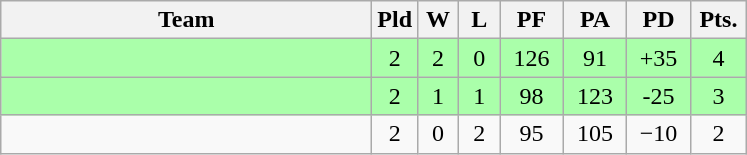<table class=wikitable style="text-align:center">
<tr>
<th width=240>Team</th>
<th width=20>Pld</th>
<th width=20>W</th>
<th width=20>L</th>
<th width=35>PF</th>
<th width=35>PA</th>
<th width=35>PD</th>
<th width=30>Pts.</th>
</tr>
<tr bgcolor=#aaffaa>
<td align=left></td>
<td>2</td>
<td>2</td>
<td>0</td>
<td>126</td>
<td>91</td>
<td>+35</td>
<td>4</td>
</tr>
<tr bgcolor=#aaffaa>
<td align=left></td>
<td>2</td>
<td>1</td>
<td>1</td>
<td>98</td>
<td>123</td>
<td>-25</td>
<td>3</td>
</tr>
<tr>
<td align=left></td>
<td>2</td>
<td>0</td>
<td>2</td>
<td>95</td>
<td>105</td>
<td>−10</td>
<td>2</td>
</tr>
</table>
